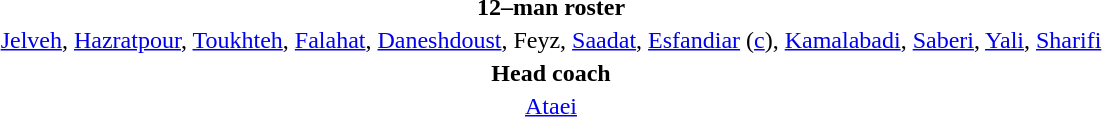<table style="text-align:center; margin-top:2em; margin-left:auto; margin-right:auto">
<tr>
<td><strong>12–man roster</strong></td>
</tr>
<tr>
<td><a href='#'>Jelveh</a>, <a href='#'>Hazratpour</a>, <a href='#'>Toukhteh</a>, <a href='#'>Falahat</a>, <a href='#'>Daneshdoust</a>, Feyz, <a href='#'>Saadat</a>, <a href='#'>Esfandiar</a> (<a href='#'>c</a>), <a href='#'>Kamalabadi</a>, <a href='#'>Saberi</a>, <a href='#'>Yali</a>, <a href='#'>Sharifi</a></td>
</tr>
<tr>
<td><strong>Head coach</strong></td>
</tr>
<tr>
<td><a href='#'>Ataei</a></td>
</tr>
</table>
